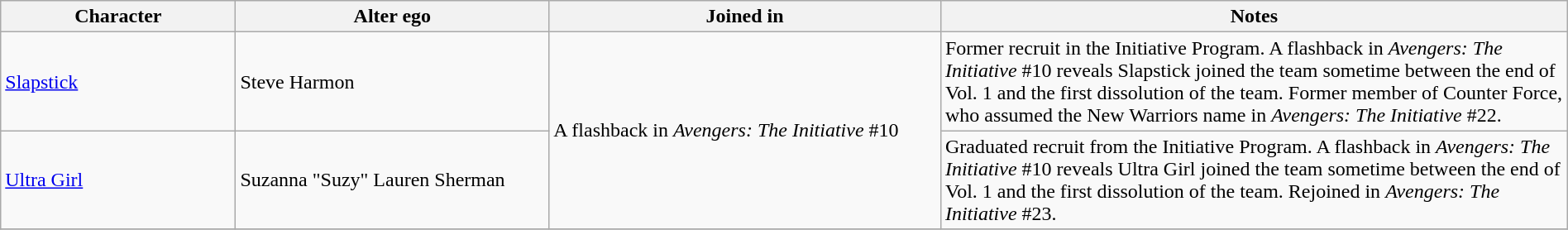<table class="wikitable" width=100%>
<tr>
<th width=15%>Character</th>
<th width=20%>Alter ego</th>
<th width=25%>Joined in</th>
<th width=40%>Notes</th>
</tr>
<tr>
<td><a href='#'>Slapstick</a></td>
<td>Steve Harmon</td>
<td rowspan="2">A flashback in <em>Avengers: The Initiative</em> #10</td>
<td>Former recruit in the Initiative Program. A flashback in <em>Avengers: The Initiative</em> #10 reveals Slapstick joined the team sometime between the end of Vol. 1 and the first dissolution of the team. Former member of Counter Force, who assumed the New Warriors name in <em>Avengers: The Initiative</em> #22.</td>
</tr>
<tr>
<td><a href='#'>Ultra Girl</a></td>
<td>Suzanna "Suzy" Lauren Sherman</td>
<td>Graduated recruit from the Initiative Program. A flashback in <em>Avengers: The Initiative</em> #10 reveals Ultra Girl joined the team sometime between the end of Vol. 1 and the first dissolution of the team. Rejoined in <em>Avengers: The Initiative</em> #23.</td>
</tr>
<tr>
</tr>
</table>
